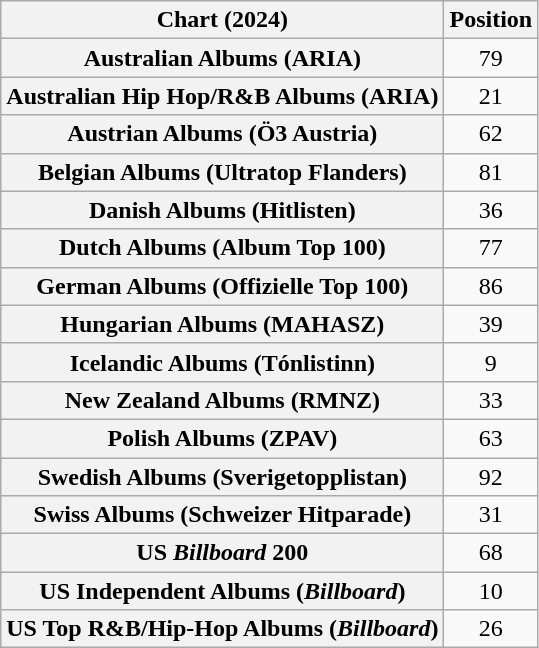<table class="wikitable sortable plainrowheaders" style="text-align:center">
<tr>
<th scope="col">Chart (2024)</th>
<th scope="col">Position</th>
</tr>
<tr>
<th scope="row">Australian Albums (ARIA)</th>
<td>79</td>
</tr>
<tr>
<th scope="row">Australian Hip Hop/R&B Albums (ARIA)</th>
<td>21</td>
</tr>
<tr>
<th scope="row">Austrian Albums (Ö3 Austria)</th>
<td>62</td>
</tr>
<tr>
<th scope="row">Belgian Albums (Ultratop Flanders)</th>
<td>81</td>
</tr>
<tr>
<th scope="row">Danish Albums (Hitlisten)</th>
<td>36</td>
</tr>
<tr>
<th scope="row">Dutch Albums (Album Top 100)</th>
<td>77</td>
</tr>
<tr>
<th scope="row">German Albums (Offizielle Top 100)</th>
<td>86</td>
</tr>
<tr>
<th scope="row">Hungarian Albums (MAHASZ)</th>
<td>39</td>
</tr>
<tr>
<th scope="row">Icelandic Albums (Tónlistinn)</th>
<td>9</td>
</tr>
<tr>
<th scope="row">New Zealand Albums (RMNZ)</th>
<td>33</td>
</tr>
<tr>
<th scope="row">Polish Albums (ZPAV)</th>
<td>63</td>
</tr>
<tr>
<th scope="row">Swedish Albums (Sverigetopplistan)</th>
<td>92</td>
</tr>
<tr>
<th scope="row">Swiss Albums (Schweizer Hitparade)</th>
<td>31</td>
</tr>
<tr>
<th scope="row">US <em>Billboard</em> 200</th>
<td>68</td>
</tr>
<tr>
<th scope="row">US Independent Albums (<em>Billboard</em>)</th>
<td>10</td>
</tr>
<tr>
<th scope="row">US Top R&B/Hip-Hop Albums (<em>Billboard</em>)</th>
<td>26</td>
</tr>
</table>
